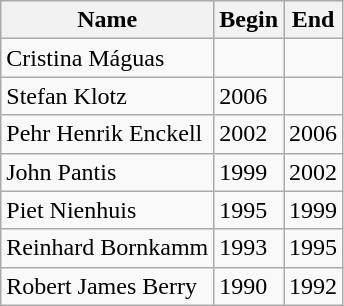<table class="wikitable mw-collapsible">
<tr>
<th>Name</th>
<th>Begin</th>
<th>End</th>
</tr>
<tr>
<td>Cristina Máguas</td>
<td></td>
<td></td>
</tr>
<tr>
<td>Stefan Klotz</td>
<td>2006</td>
<td></td>
</tr>
<tr>
<td>Pehr Henrik Enckell</td>
<td>2002</td>
<td>2006</td>
</tr>
<tr>
<td>John Pantis</td>
<td>1999</td>
<td>2002</td>
</tr>
<tr>
<td>Piet Nienhuis</td>
<td>1995</td>
<td>1999</td>
</tr>
<tr>
<td>Reinhard Bornkamm</td>
<td>1993</td>
<td>1995</td>
</tr>
<tr>
<td>Robert James Berry</td>
<td>1990</td>
<td>1992</td>
</tr>
</table>
